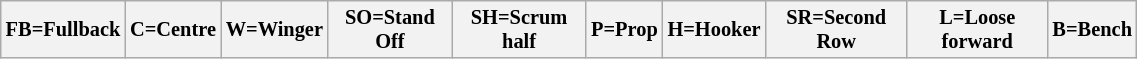<table class="wikitable"  style="font-size:85%; width:60%;">
<tr>
<th>FB=Fullback</th>
<th>C=Centre</th>
<th>W=Winger</th>
<th>SO=Stand Off</th>
<th>SH=Scrum half</th>
<th>P=Prop</th>
<th>H=Hooker</th>
<th>SR=Second Row</th>
<th>L=Loose forward</th>
<th>B=Bench</th>
</tr>
</table>
